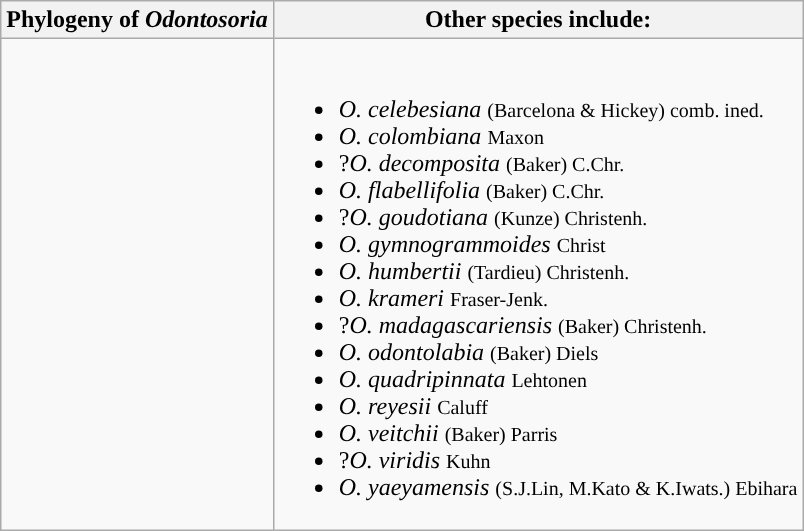<table class="wikitable">
<tr>
<th colspan=1>Phylogeny of <em>Odontosoria</em></th>
<th colspan=1>Other species include:</th>
</tr>
<tr>
<td style="vertical-align:top"><br></td>
<td><br><ul><li><em>O. celebesiana</em> <small>(Barcelona & Hickey) comb. ined.</small></li><li><em>O. colombiana</em> <small>Maxon</small></li><li>?<em>O. decomposita</em> <small>(Baker) C.Chr.</small></li><li><em>O. flabellifolia</em> <small>(Baker) C.Chr.</small></li><li>?<em>O. goudotiana</em> <small>(Kunze) Christenh.</small></li><li><em>O. gymnogrammoides</em> <small>Christ</small></li><li><em>O. humbertii</em> <small>(Tardieu) Christenh.</small></li><li><em>O. krameri</em> <small>Fraser-Jenk.</small></li><li>?<em>O. madagascariensis</em> <small>(Baker) Christenh.</small></li><li><em>O. odontolabia</em> <small>(Baker) Diels</small></li><li><em>O. quadripinnata</em> <small>Lehtonen</small></li><li><em>O. reyesii</em> <small>Caluff</small></li><li><em>O. veitchii</em> <small>(Baker) Parris</small></li><li>?<em>O. viridis</em> <small>Kuhn</small></li><li><em>O. yaeyamensis</em> <small>(S.J.Lin, M.Kato & K.Iwats.) Ebihara</small></li></ul></td>
</tr>
</table>
